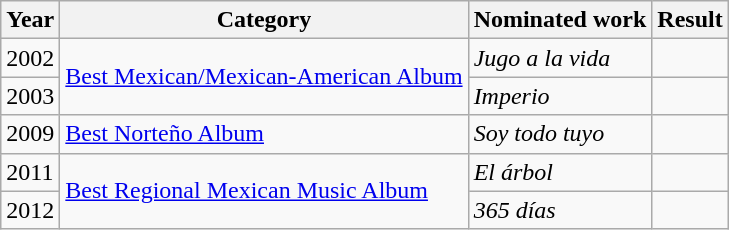<table class="wikitable">
<tr>
<th>Year</th>
<th>Category</th>
<th>Nominated work</th>
<th>Result</th>
</tr>
<tr>
<td>2002</td>
<td rowspan="2"><a href='#'>Best Mexican/Mexican-American Album</a></td>
<td><em>Jugo a la vida</em></td>
<td></td>
</tr>
<tr>
<td>2003</td>
<td><em>Imperio</em></td>
<td></td>
</tr>
<tr>
<td>2009</td>
<td><a href='#'>Best Norteño Album</a></td>
<td><em>Soy todo tuyo</em></td>
<td></td>
</tr>
<tr>
<td>2011</td>
<td rowspan="2"><a href='#'>Best Regional Mexican Music Album</a></td>
<td><em>El árbol</em></td>
<td></td>
</tr>
<tr>
<td>2012</td>
<td><em>365 días</em></td>
<td></td>
</tr>
</table>
